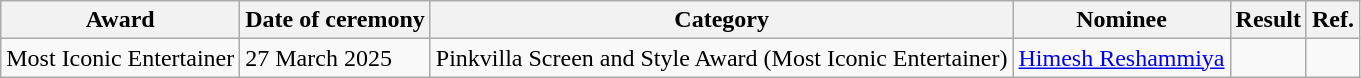<table class="wikitable">
<tr>
<th>Award</th>
<th>Date of ceremony</th>
<th>Category</th>
<th>Nominee</th>
<th>Result</th>
<th>Ref.</th>
</tr>
<tr>
<td>Most Iconic Entertainer</td>
<td>27 March 2025</td>
<td>Pinkvilla Screen and Style Award (Most Iconic Entertainer)</td>
<td><a href='#'>Himesh Reshammiya</a></td>
<td></td>
</tr>
</table>
